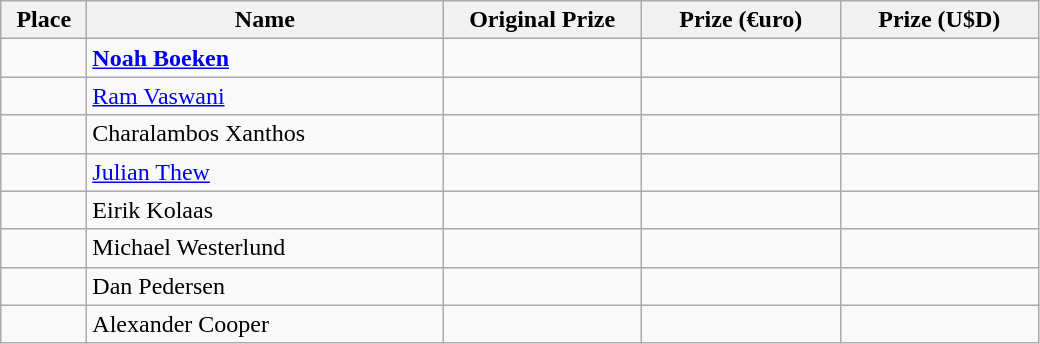<table class="wikitable">
<tr>
<th width="50">Place</th>
<th width="230">Name</th>
<th width="125">Original Prize</th>
<th width="125">Prize (€uro)</th>
<th width="125">Prize (U$D)</th>
</tr>
<tr>
<td></td>
<td> <strong><a href='#'>Noah Boeken</a></strong></td>
<td></td>
<td></td>
<td></td>
</tr>
<tr>
<td></td>
<td> <a href='#'>Ram Vaswani</a></td>
<td></td>
<td></td>
<td></td>
</tr>
<tr>
<td></td>
<td> Charalambos Xanthos</td>
<td></td>
<td></td>
<td></td>
</tr>
<tr>
<td></td>
<td> <a href='#'>Julian Thew</a></td>
<td></td>
<td></td>
<td></td>
</tr>
<tr>
<td></td>
<td> Eirik Kolaas</td>
<td></td>
<td></td>
<td></td>
</tr>
<tr>
<td></td>
<td> Michael Westerlund</td>
<td></td>
<td></td>
<td></td>
</tr>
<tr>
<td></td>
<td> Dan Pedersen</td>
<td></td>
<td></td>
<td></td>
</tr>
<tr>
<td></td>
<td> Alexander Cooper</td>
<td></td>
<td></td>
<td></td>
</tr>
</table>
